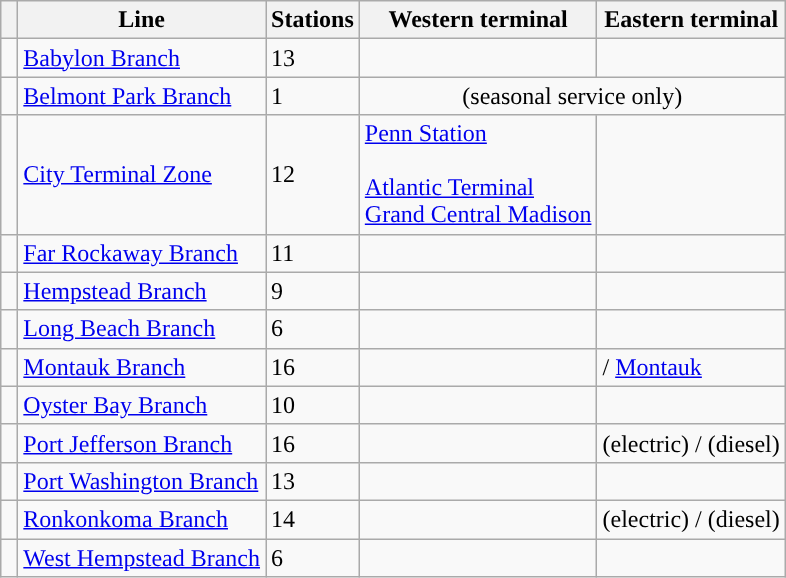<table class="wikitable sortable">
<tr>
<th class="unsortable"></th>
<th>Line</th>
<th>Stations</th>
<th class="unsortable">Western terminal</th>
<th class="unsortable">Eastern terminal</th>
</tr>
<tr>
<td style="background-color:#"> </td>
<td><a href='#'>Babylon Branch</a></td>
<td>13</td>
<td></td>
<td></td>
</tr>
<tr>
<td style="background-color:#"> </td>
<td><a href='#'>Belmont Park Branch</a></td>
<td>1</td>
<td colspan=2 align=center> (seasonal service only)</td>
</tr>
<tr>
<td style="background-color:#"> </td>
<td><a href='#'>City Terminal Zone</a></td>
<td>12</td>
<td><a href='#'>Penn Station</a><br><br><a href='#'>Atlantic Terminal</a><br><a href='#'>Grand Central Madison</a></td>
<td></td>
</tr>
<tr>
<td style="background-color:#"> </td>
<td><a href='#'>Far Rockaway Branch</a></td>
<td>11</td>
<td></td>
<td></td>
</tr>
<tr>
<td style="background-color:#"> </td>
<td><a href='#'>Hempstead Branch</a></td>
<td>9</td>
<td></td>
<td></td>
</tr>
<tr>
<td style="background-color:#"> </td>
<td><a href='#'>Long Beach Branch</a></td>
<td>6</td>
<td></td>
<td></td>
</tr>
<tr>
<td style="background-color:#"> </td>
<td><a href='#'>Montauk Branch</a></td>
<td>16</td>
<td></td>
<td> / <a href='#'>Montauk</a></td>
</tr>
<tr>
<td style="background-color:#"> </td>
<td><a href='#'>Oyster Bay Branch</a></td>
<td>10</td>
<td></td>
<td></td>
</tr>
<tr>
<td style="background-color:#"> </td>
<td><a href='#'>Port Jefferson Branch</a></td>
<td>16</td>
<td></td>
<td> (electric) /  (diesel)</td>
</tr>
<tr>
<td style="background-color:#"> </td>
<td><a href='#'>Port Washington Branch</a></td>
<td>13</td>
<td></td>
<td></td>
</tr>
<tr>
<td style="background-color:#"> </td>
<td><a href='#'>Ronkonkoma Branch</a></td>
<td>14</td>
<td></td>
<td> (electric) /  (diesel)</td>
</tr>
<tr>
<td style="background-color:#"> </td>
<td><a href='#'>West Hempstead Branch</a></td>
<td>6</td>
<td></td>
<td></td>
</tr>
</table>
